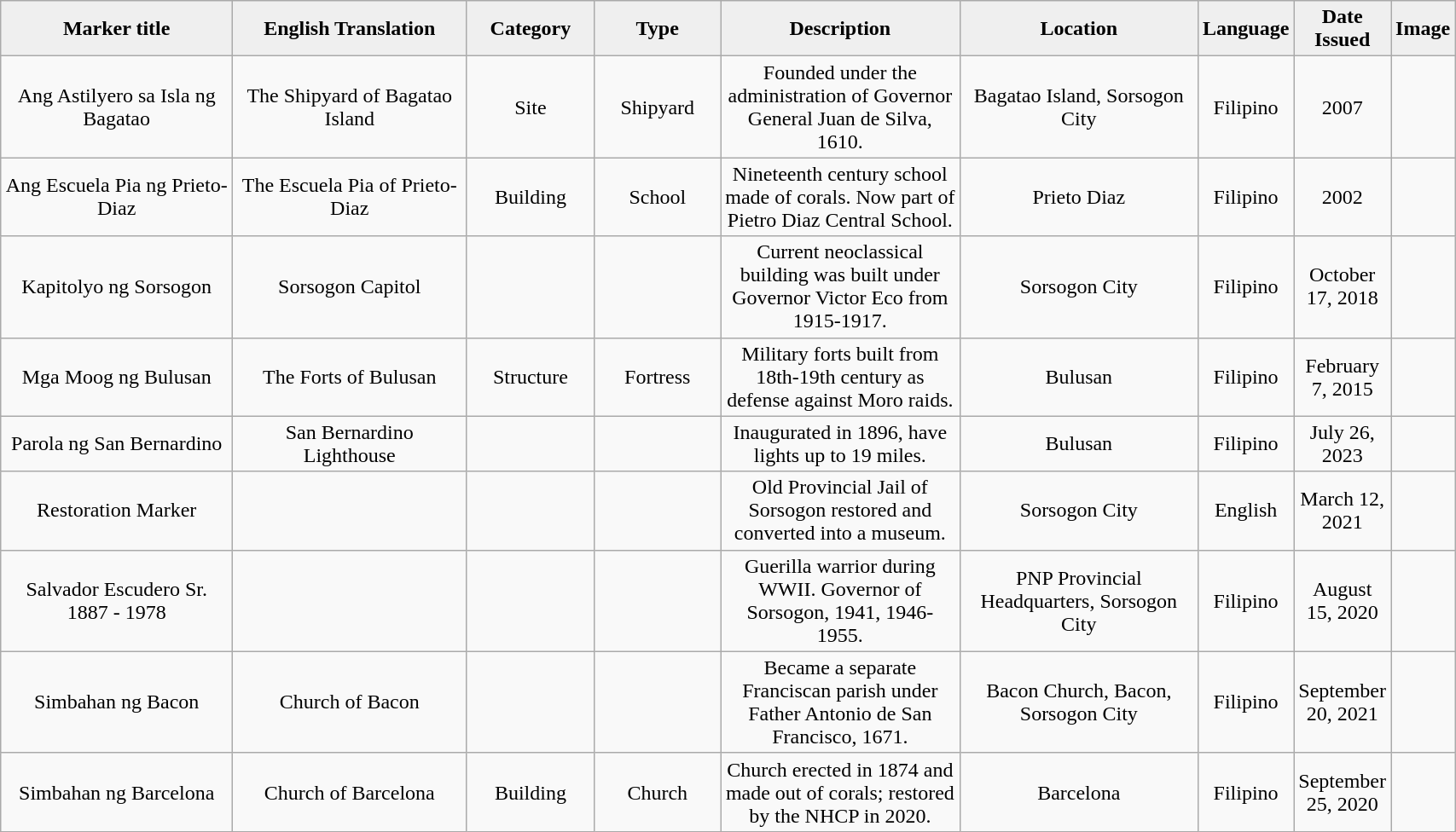<table class="wikitable" style="width:90%; text-align:center;">
<tr>
<th style="width:20%; background:#efefef;">Marker title</th>
<th style="width:20%; background:#efefef;">English Translation</th>
<th style="width:10%; background:#efefef;">Category</th>
<th style="width:10%; background:#efefef;">Type</th>
<th style="width:20%; background:#efefef;">Description</th>
<th style="width:20%; background:#efefef;">Location</th>
<th style="width:10%; background:#efefef;">Language</th>
<th style="width:10%; background:#efefef;">Date Issued</th>
<th style="width:10%; background:#efefef;">Image</th>
</tr>
<tr>
<td>Ang Astilyero sa Isla ng Bagatao</td>
<td>The Shipyard of Bagatao Island</td>
<td>Site</td>
<td>Shipyard</td>
<td>Founded under the administration of Governor General Juan de Silva, 1610.</td>
<td>Bagatao Island, Sorsogon City</td>
<td>Filipino</td>
<td>2007</td>
<td></td>
</tr>
<tr>
<td>Ang Escuela Pia ng Prieto-Diaz</td>
<td>The Escuela Pia of Prieto-Diaz</td>
<td>Building</td>
<td>School</td>
<td>Nineteenth century school made of corals. Now part of Pietro Diaz Central School.</td>
<td>Prieto Diaz</td>
<td>Filipino</td>
<td>2002</td>
<td></td>
</tr>
<tr>
<td>Kapitolyo ng Sorsogon</td>
<td>Sorsogon Capitol</td>
<td></td>
<td></td>
<td>Current neoclassical building was built under Governor Victor Eco from 1915-1917.</td>
<td>Sorsogon City</td>
<td>Filipino</td>
<td>October 17, 2018</td>
<td></td>
</tr>
<tr>
<td>Mga Moog ng Bulusan</td>
<td>The Forts of Bulusan</td>
<td>Structure</td>
<td>Fortress</td>
<td>Military forts built from 18th-19th century as defense against Moro raids.</td>
<td>Bulusan</td>
<td>Filipino</td>
<td>February 7, 2015</td>
<td></td>
</tr>
<tr>
<td>Parola ng San Bernardino</td>
<td>San Bernardino Lighthouse</td>
<td></td>
<td></td>
<td>Inaugurated in 1896, have lights up to 19 miles.</td>
<td>Bulusan</td>
<td>Filipino</td>
<td>July 26, 2023</td>
<td></td>
</tr>
<tr>
<td>Restoration Marker</td>
<td></td>
<td></td>
<td></td>
<td>Old Provincial Jail of Sorsogon restored and converted into a museum.</td>
<td>Sorsogon City</td>
<td>English</td>
<td>March 12, 2021</td>
<td></td>
</tr>
<tr>
<td>Salvador Escudero Sr.<br>1887 - 1978</td>
<td></td>
<td></td>
<td></td>
<td>Guerilla warrior during WWII. Governor of Sorsogon, 1941, 1946-1955.</td>
<td>PNP Provincial Headquarters, Sorsogon City</td>
<td>Filipino</td>
<td>August 15, 2020</td>
<td></td>
</tr>
<tr>
<td>Simbahan ng Bacon</td>
<td>Church of Bacon</td>
<td></td>
<td></td>
<td>Became a separate Franciscan parish under Father Antonio de San Francisco, 1671.</td>
<td>Bacon Church, Bacon, Sorsogon City</td>
<td>Filipino</td>
<td>September 20, 2021</td>
<td></td>
</tr>
<tr>
<td>Simbahan ng Barcelona</td>
<td>Church of Barcelona</td>
<td>Building</td>
<td>Church</td>
<td>Church erected in 1874 and made out of corals; restored by the NHCP in 2020.</td>
<td>Barcelona</td>
<td>Filipino</td>
<td>September 25, 2020</td>
<td></td>
</tr>
</table>
